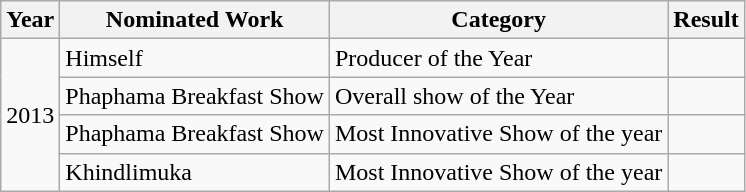<table class="wikitable">
<tr>
<th>Year</th>
<th>Nominated Work</th>
<th>Category</th>
<th>Result</th>
</tr>
<tr>
<td rowspan="14">2013</td>
<td>Himself</td>
<td>Producer of the Year</td>
<td></td>
</tr>
<tr>
<td>Phaphama Breakfast Show</td>
<td>Overall show of the Year</td>
<td></td>
</tr>
<tr>
<td>Phaphama Breakfast Show</td>
<td>Most Innovative Show of the year</td>
<td></td>
</tr>
<tr>
<td>Khindlimuka</td>
<td>Most Innovative Show of the year</td>
<td></td>
</tr>
</table>
